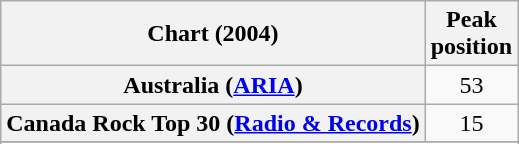<table class="wikitable sortable plainrowheaders">
<tr>
<th scope="col">Chart (2004)</th>
<th scope="col">Peak<br>position</th>
</tr>
<tr>
<th scope="row">Australia (<a href='#'>ARIA</a>)</th>
<td align="center">53</td>
</tr>
<tr>
<th scope="row">Canada Rock Top 30 (<a href='#'>Radio & Records</a>)</th>
<td align="center">15</td>
</tr>
<tr>
</tr>
<tr>
</tr>
<tr>
</tr>
<tr>
</tr>
</table>
